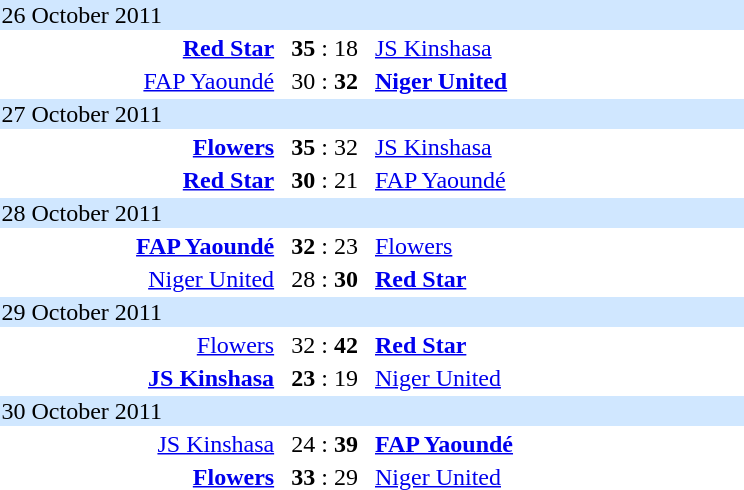<table style="text-align:center" width=500>
<tr>
<th width=30%></th>
<th width=10%></th>
<th width=30%></th>
<th width=10%></th>
</tr>
<tr align="left" bgcolor=#D0E7FF>
<td colspan=4>26 October 2011</td>
</tr>
<tr>
<td align="right"><strong><a href='#'>Red Star</a></strong> </td>
<td><strong>35</strong> : 18</td>
<td align=left> <a href='#'>JS Kinshasa</a></td>
</tr>
<tr>
<td align="right"><a href='#'>FAP Yaoundé</a> </td>
<td>30 : <strong>32</strong></td>
<td align=left> <strong><a href='#'>Niger United</a></strong></td>
</tr>
<tr align="left" bgcolor=#D0E7FF>
<td colspan=4>27 October 2011</td>
</tr>
<tr>
<td align="right"><strong><a href='#'>Flowers</a></strong> </td>
<td><strong>35</strong> : 32</td>
<td align=left> <a href='#'>JS Kinshasa</a></td>
</tr>
<tr>
<td align="right"><strong><a href='#'>Red Star</a></strong> </td>
<td><strong>30</strong> : 21</td>
<td align=left> <a href='#'>FAP Yaoundé</a></td>
</tr>
<tr align="left" bgcolor=#D0E7FF>
<td colspan=4>28 October 2011</td>
</tr>
<tr>
<td align="right"><strong><a href='#'>FAP Yaoundé</a></strong> </td>
<td><strong>32</strong> : 23</td>
<td align=left> <a href='#'>Flowers</a></td>
</tr>
<tr>
<td align="right"><a href='#'>Niger United</a> </td>
<td>28 : <strong>30</strong></td>
<td align=left> <strong><a href='#'>Red Star</a></strong></td>
</tr>
<tr align="left" bgcolor=#D0E7FF>
<td colspan=4>29 October 2011</td>
</tr>
<tr>
<td align="right"><a href='#'>Flowers</a> </td>
<td>32 : <strong>42</strong></td>
<td align=left> <strong><a href='#'>Red Star</a></strong></td>
</tr>
<tr>
<td align="right"><strong><a href='#'>JS Kinshasa</a></strong> </td>
<td><strong>23</strong> : 19</td>
<td align=left> <a href='#'>Niger United</a></td>
</tr>
<tr align="left" bgcolor=#D0E7FF>
<td colspan=4>30 October 2011</td>
</tr>
<tr>
<td align="right"><a href='#'>JS Kinshasa</a> </td>
<td>24 : <strong>39</strong></td>
<td align=left> <strong><a href='#'>FAP Yaoundé</a></strong></td>
</tr>
<tr>
<td align="right"><strong><a href='#'>Flowers</a></strong> </td>
<td><strong>33</strong> : 29</td>
<td align=left> <a href='#'>Niger United</a></td>
</tr>
</table>
